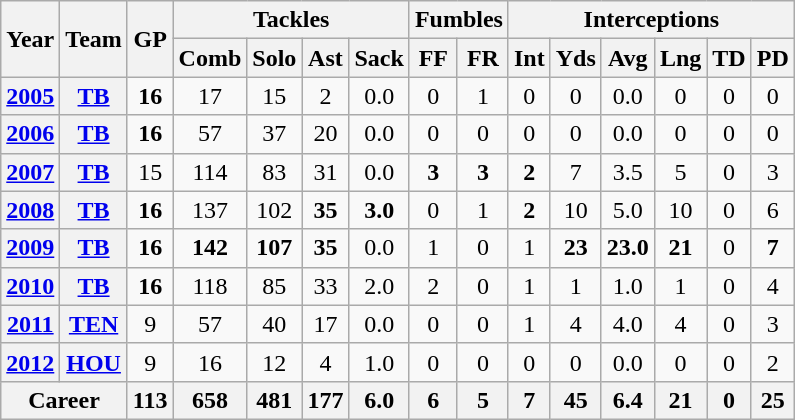<table class="wikitable" style="text-align:center">
<tr>
<th rowspan="2">Year</th>
<th rowspan="2">Team</th>
<th rowspan="2">GP</th>
<th colspan="4">Tackles</th>
<th colspan="2">Fumbles</th>
<th colspan="6">Interceptions</th>
</tr>
<tr>
<th>Comb</th>
<th>Solo</th>
<th>Ast</th>
<th>Sack</th>
<th>FF</th>
<th>FR</th>
<th>Int</th>
<th>Yds</th>
<th>Avg</th>
<th>Lng</th>
<th>TD</th>
<th>PD</th>
</tr>
<tr>
<th><a href='#'>2005</a></th>
<th><a href='#'>TB</a></th>
<td><strong>16</strong></td>
<td>17</td>
<td>15</td>
<td>2</td>
<td>0.0</td>
<td>0</td>
<td>1</td>
<td>0</td>
<td>0</td>
<td>0.0</td>
<td>0</td>
<td>0</td>
<td>0</td>
</tr>
<tr>
<th><a href='#'>2006</a></th>
<th><a href='#'>TB</a></th>
<td><strong>16</strong></td>
<td>57</td>
<td>37</td>
<td>20</td>
<td>0.0</td>
<td>0</td>
<td>0</td>
<td>0</td>
<td>0</td>
<td>0.0</td>
<td>0</td>
<td>0</td>
<td>0</td>
</tr>
<tr>
<th><a href='#'>2007</a></th>
<th><a href='#'>TB</a></th>
<td>15</td>
<td>114</td>
<td>83</td>
<td>31</td>
<td>0.0</td>
<td><strong>3</strong></td>
<td><strong>3</strong></td>
<td><strong>2</strong></td>
<td>7</td>
<td>3.5</td>
<td>5</td>
<td>0</td>
<td>3</td>
</tr>
<tr>
<th><a href='#'>2008</a></th>
<th><a href='#'>TB</a></th>
<td><strong>16</strong></td>
<td>137</td>
<td>102</td>
<td><strong>35</strong></td>
<td><strong>3.0</strong></td>
<td>0</td>
<td>1</td>
<td><strong>2</strong></td>
<td>10</td>
<td>5.0</td>
<td>10</td>
<td>0</td>
<td>6</td>
</tr>
<tr>
<th><a href='#'>2009</a></th>
<th><a href='#'>TB</a></th>
<td><strong>16</strong></td>
<td><strong>142</strong></td>
<td><strong>107</strong></td>
<td><strong>35</strong></td>
<td>0.0</td>
<td>1</td>
<td>0</td>
<td>1</td>
<td><strong>23</strong></td>
<td><strong>23.0</strong></td>
<td><strong>21</strong></td>
<td>0</td>
<td><strong>7</strong></td>
</tr>
<tr>
<th><a href='#'>2010</a></th>
<th><a href='#'>TB</a></th>
<td><strong>16</strong></td>
<td>118</td>
<td>85</td>
<td>33</td>
<td>2.0</td>
<td>2</td>
<td>0</td>
<td>1</td>
<td>1</td>
<td>1.0</td>
<td>1</td>
<td>0</td>
<td>4</td>
</tr>
<tr>
<th><a href='#'>2011</a></th>
<th><a href='#'>TEN</a></th>
<td>9</td>
<td>57</td>
<td>40</td>
<td>17</td>
<td>0.0</td>
<td>0</td>
<td>0</td>
<td>1</td>
<td>4</td>
<td>4.0</td>
<td>4</td>
<td>0</td>
<td>3</td>
</tr>
<tr>
<th><a href='#'>2012</a></th>
<th><a href='#'>HOU</a></th>
<td>9</td>
<td>16</td>
<td>12</td>
<td>4</td>
<td>1.0</td>
<td>0</td>
<td>0</td>
<td>0</td>
<td>0</td>
<td>0.0</td>
<td>0</td>
<td>0</td>
<td>2</td>
</tr>
<tr>
<th colspan="2">Career</th>
<th>113</th>
<th>658</th>
<th>481</th>
<th>177</th>
<th>6.0</th>
<th>6</th>
<th>5</th>
<th>7</th>
<th>45</th>
<th>6.4</th>
<th>21</th>
<th>0</th>
<th>25</th>
</tr>
</table>
